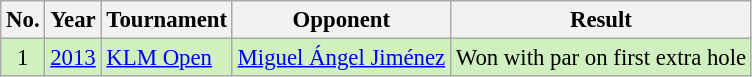<table class="wikitable" style="font-size:95%;">
<tr>
<th>No.</th>
<th>Year</th>
<th>Tournament</th>
<th>Opponent</th>
<th>Result</th>
</tr>
<tr style="background:#D0F0C0;">
<td align=center>1</td>
<td><a href='#'>2013</a></td>
<td><a href='#'>KLM Open</a></td>
<td> <a href='#'>Miguel Ángel Jiménez</a></td>
<td>Won with par on first extra hole</td>
</tr>
</table>
